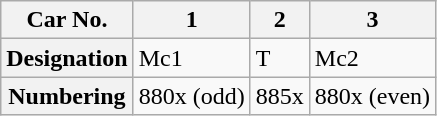<table class="wikitable">
<tr>
<th>Car No.</th>
<th>1</th>
<th>2</th>
<th>3</th>
</tr>
<tr>
<th>Designation</th>
<td>Mc1</td>
<td>T</td>
<td>Mc2</td>
</tr>
<tr>
<th>Numbering</th>
<td>880x (odd)</td>
<td>885x</td>
<td>880x (even)</td>
</tr>
</table>
